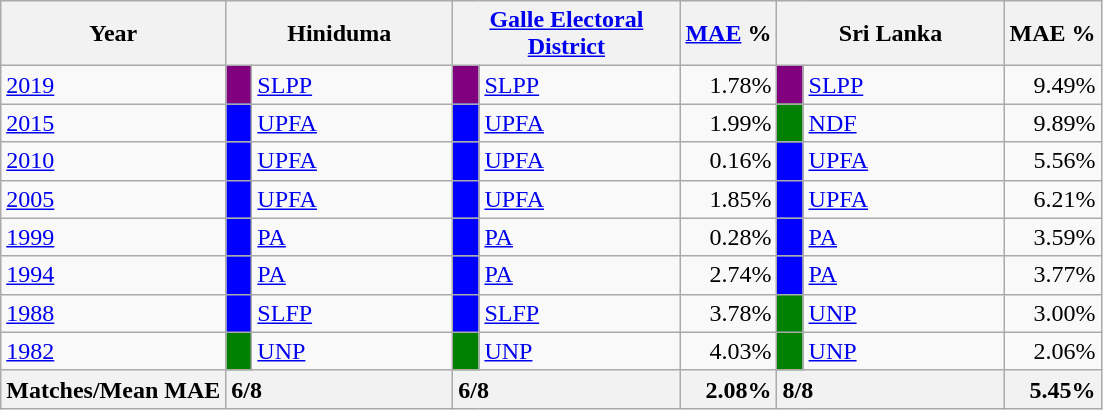<table class="wikitable">
<tr>
<th>Year</th>
<th colspan="2" width="144px">Hiniduma</th>
<th colspan="2" width="144px"><a href='#'>Galle Electoral District</a></th>
<th><a href='#'>MAE</a> %</th>
<th colspan="2" width="144px">Sri Lanka</th>
<th>MAE %</th>
</tr>
<tr>
<td><a href='#'>2019</a></td>
<td style="background-color:purple;" width="10px"></td>
<td style="text-align:left;"><a href='#'>SLPP</a></td>
<td style="background-color:purple;" width="10px"></td>
<td style="text-align:left;"><a href='#'>SLPP</a></td>
<td style="text-align:right;">1.78%</td>
<td style="background-color:purple;" width="10px"></td>
<td style="text-align:left;"><a href='#'>SLPP</a></td>
<td style="text-align:right;">9.49%</td>
</tr>
<tr>
<td><a href='#'>2015</a></td>
<td style="background-color:blue;" width="10px"></td>
<td style="text-align:left;"><a href='#'>UPFA</a></td>
<td style="background-color:blue;" width="10px"></td>
<td style="text-align:left;"><a href='#'>UPFA</a></td>
<td style="text-align:right;">1.99%</td>
<td style="background-color:green;" width="10px"></td>
<td style="text-align:left;"><a href='#'>NDF</a></td>
<td style="text-align:right;">9.89%</td>
</tr>
<tr>
<td><a href='#'>2010</a></td>
<td style="background-color:blue;" width="10px"></td>
<td style="text-align:left;"><a href='#'>UPFA</a></td>
<td style="background-color:blue;" width="10px"></td>
<td style="text-align:left;"><a href='#'>UPFA</a></td>
<td style="text-align:right;">0.16%</td>
<td style="background-color:blue;" width="10px"></td>
<td style="text-align:left;"><a href='#'>UPFA</a></td>
<td style="text-align:right;">5.56%</td>
</tr>
<tr>
<td><a href='#'>2005</a></td>
<td style="background-color:blue;" width="10px"></td>
<td style="text-align:left;"><a href='#'>UPFA</a></td>
<td style="background-color:blue;" width="10px"></td>
<td style="text-align:left;"><a href='#'>UPFA</a></td>
<td style="text-align:right;">1.85%</td>
<td style="background-color:blue;" width="10px"></td>
<td style="text-align:left;"><a href='#'>UPFA</a></td>
<td style="text-align:right;">6.21%</td>
</tr>
<tr>
<td><a href='#'>1999</a></td>
<td style="background-color:blue;" width="10px"></td>
<td style="text-align:left;"><a href='#'>PA</a></td>
<td style="background-color:blue;" width="10px"></td>
<td style="text-align:left;"><a href='#'>PA</a></td>
<td style="text-align:right;">0.28%</td>
<td style="background-color:blue;" width="10px"></td>
<td style="text-align:left;"><a href='#'>PA</a></td>
<td style="text-align:right;">3.59%</td>
</tr>
<tr>
<td><a href='#'>1994</a></td>
<td style="background-color:blue;" width="10px"></td>
<td style="text-align:left;"><a href='#'>PA</a></td>
<td style="background-color:blue;" width="10px"></td>
<td style="text-align:left;"><a href='#'>PA</a></td>
<td style="text-align:right;">2.74%</td>
<td style="background-color:blue;" width="10px"></td>
<td style="text-align:left;"><a href='#'>PA</a></td>
<td style="text-align:right;">3.77%</td>
</tr>
<tr>
<td><a href='#'>1988</a></td>
<td style="background-color:blue;" width="10px"></td>
<td style="text-align:left;"><a href='#'>SLFP</a></td>
<td style="background-color:blue;" width="10px"></td>
<td style="text-align:left;"><a href='#'>SLFP</a></td>
<td style="text-align:right;">3.78%</td>
<td style="background-color:green;" width="10px"></td>
<td style="text-align:left;"><a href='#'>UNP</a></td>
<td style="text-align:right;">3.00%</td>
</tr>
<tr>
<td><a href='#'>1982</a></td>
<td style="background-color:green;" width="10px"></td>
<td style="text-align:left;"><a href='#'>UNP</a></td>
<td style="background-color:green;" width="10px"></td>
<td style="text-align:left;"><a href='#'>UNP</a></td>
<td style="text-align:right;">4.03%</td>
<td style="background-color:green;" width="10px"></td>
<td style="text-align:left;"><a href='#'>UNP</a></td>
<td style="text-align:right;">2.06%</td>
</tr>
<tr>
<th>Matches/Mean MAE</th>
<th style="text-align:left;"colspan="2" width="144px">6/8</th>
<th style="text-align:left;"colspan="2" width="144px">6/8</th>
<th style="text-align:right;">2.08%</th>
<th style="text-align:left;"colspan="2" width="144px">8/8</th>
<th style="text-align:right;">5.45%</th>
</tr>
</table>
